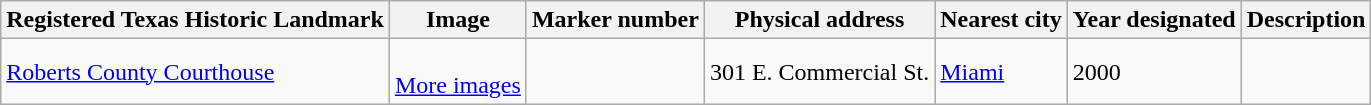<table class="wikitable sortable">
<tr>
<th>Registered Texas Historic Landmark</th>
<th>Image</th>
<th>Marker number</th>
<th>Physical address</th>
<th>Nearest city</th>
<th>Year designated</th>
<th>Description</th>
</tr>
<tr>
<td><a href='#'>Roberts County Courthouse</a></td>
<td><br> <a href='#'>More images</a></td>
<td></td>
<td>301 E. Commercial St.<br></td>
<td><a href='#'>Miami</a></td>
<td>2000</td>
<td></td>
</tr>
</table>
